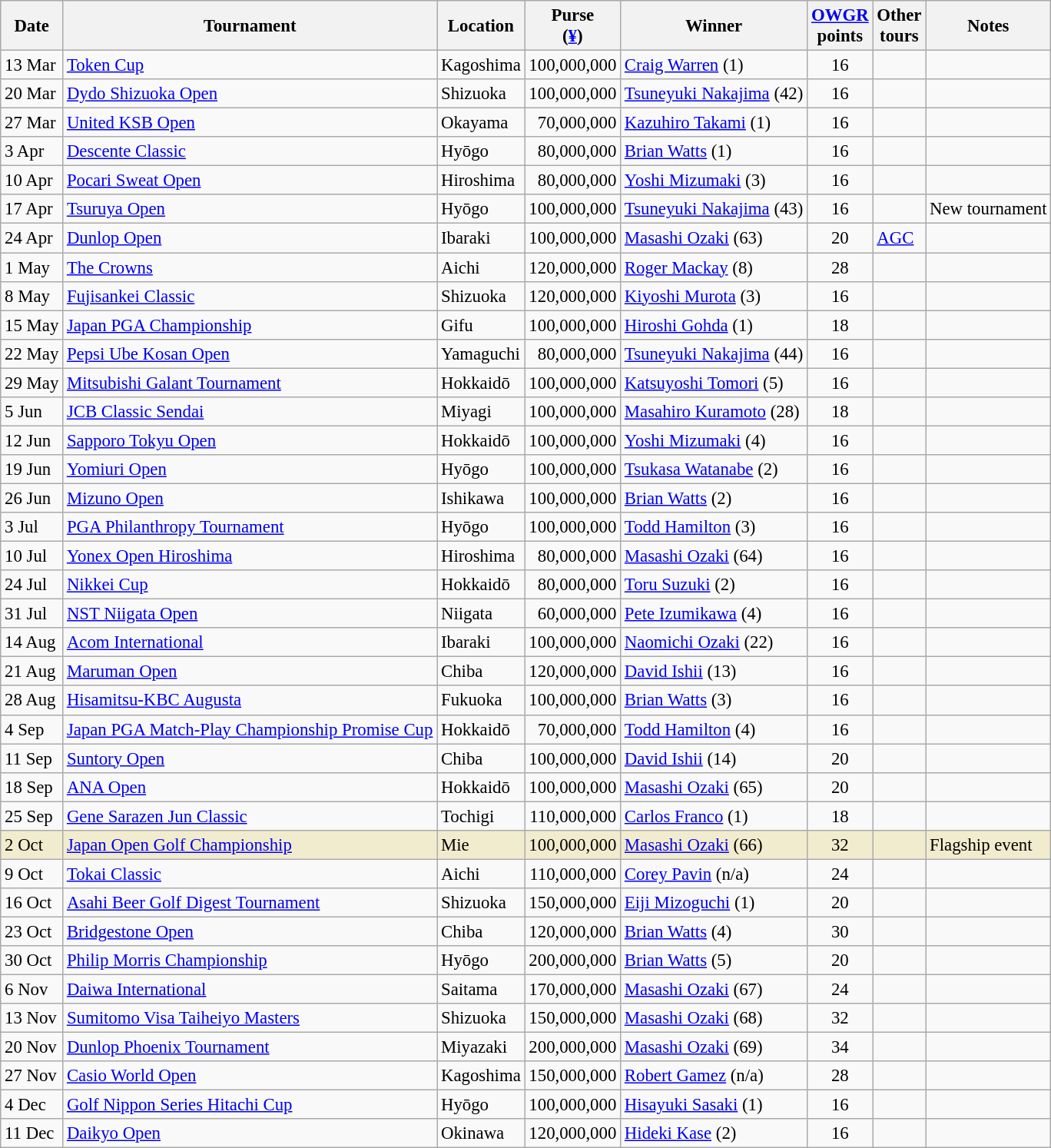<table class="wikitable" style="font-size:95%">
<tr>
<th>Date</th>
<th>Tournament</th>
<th>Location</th>
<th>Purse<br>(<a href='#'>¥</a>)</th>
<th>Winner</th>
<th><a href='#'>OWGR</a><br>points</th>
<th>Other<br>tours</th>
<th>Notes</th>
</tr>
<tr>
<td>13 Mar</td>
<td><a href='#'>Token Cup</a></td>
<td>Kagoshima</td>
<td align=right>100,000,000</td>
<td> <a href='#'>Craig Warren</a> (1)</td>
<td align=center>16</td>
<td></td>
<td></td>
</tr>
<tr>
<td>20 Mar</td>
<td><a href='#'>Dydo Shizuoka Open</a></td>
<td>Shizuoka</td>
<td align=right>100,000,000</td>
<td> <a href='#'>Tsuneyuki Nakajima</a> (42)</td>
<td align=center>16</td>
<td></td>
<td></td>
</tr>
<tr>
<td>27 Mar</td>
<td><a href='#'>United KSB Open</a></td>
<td>Okayama</td>
<td align=right>70,000,000</td>
<td> <a href='#'>Kazuhiro Takami</a> (1)</td>
<td align=center>16</td>
<td></td>
<td></td>
</tr>
<tr>
<td>3 Apr</td>
<td><a href='#'>Descente Classic</a></td>
<td>Hyōgo</td>
<td align=right>80,000,000</td>
<td> <a href='#'>Brian Watts</a> (1)</td>
<td align=center>16</td>
<td></td>
<td></td>
</tr>
<tr>
<td>10 Apr</td>
<td><a href='#'>Pocari Sweat Open</a></td>
<td>Hiroshima</td>
<td align=right>80,000,000</td>
<td> <a href='#'>Yoshi Mizumaki</a> (3)</td>
<td align=center>16</td>
<td></td>
<td></td>
</tr>
<tr>
<td>17 Apr</td>
<td><a href='#'>Tsuruya Open</a></td>
<td>Hyōgo</td>
<td align=right>100,000,000</td>
<td> <a href='#'>Tsuneyuki Nakajima</a> (43)</td>
<td align=center>16</td>
<td></td>
<td>New tournament</td>
</tr>
<tr>
<td>24 Apr</td>
<td><a href='#'>Dunlop Open</a></td>
<td>Ibaraki</td>
<td align=right>100,000,000</td>
<td> <a href='#'>Masashi Ozaki</a> (63)</td>
<td align=center>20</td>
<td><a href='#'>AGC</a></td>
<td></td>
</tr>
<tr>
<td>1 May</td>
<td><a href='#'>The Crowns</a></td>
<td>Aichi</td>
<td align=right>120,000,000</td>
<td> <a href='#'>Roger Mackay</a> (8)</td>
<td align=center>28</td>
<td></td>
<td></td>
</tr>
<tr>
<td>8 May</td>
<td><a href='#'>Fujisankei Classic</a></td>
<td>Shizuoka</td>
<td align=right>120,000,000</td>
<td> <a href='#'>Kiyoshi Murota</a> (3)</td>
<td align=center>16</td>
<td></td>
<td></td>
</tr>
<tr>
<td>15 May</td>
<td><a href='#'>Japan PGA Championship</a></td>
<td>Gifu</td>
<td align=right>100,000,000</td>
<td> <a href='#'>Hiroshi Gohda</a> (1)</td>
<td align=center>18</td>
<td></td>
<td></td>
</tr>
<tr>
<td>22 May</td>
<td><a href='#'>Pepsi Ube Kosan Open</a></td>
<td>Yamaguchi</td>
<td align=right>80,000,000</td>
<td> <a href='#'>Tsuneyuki Nakajima</a> (44)</td>
<td align=center>16</td>
<td></td>
<td></td>
</tr>
<tr>
<td>29 May</td>
<td><a href='#'>Mitsubishi Galant Tournament</a></td>
<td>Hokkaidō</td>
<td align=right>100,000,000</td>
<td> <a href='#'>Katsuyoshi Tomori</a> (5)</td>
<td align=center>16</td>
<td></td>
<td></td>
</tr>
<tr>
<td>5 Jun</td>
<td><a href='#'>JCB Classic Sendai</a></td>
<td>Miyagi</td>
<td align=right>100,000,000</td>
<td> <a href='#'>Masahiro Kuramoto</a> (28)</td>
<td align=center>18</td>
<td></td>
<td></td>
</tr>
<tr>
<td>12 Jun</td>
<td><a href='#'>Sapporo Tokyu Open</a></td>
<td>Hokkaidō</td>
<td align=right>100,000,000</td>
<td> <a href='#'>Yoshi Mizumaki</a> (4)</td>
<td align=center>16</td>
<td></td>
<td></td>
</tr>
<tr>
<td>19 Jun</td>
<td><a href='#'>Yomiuri Open</a></td>
<td>Hyōgo</td>
<td align=right>100,000,000</td>
<td> <a href='#'>Tsukasa Watanabe</a> (2)</td>
<td align=center>16</td>
<td></td>
<td></td>
</tr>
<tr>
<td>26 Jun</td>
<td><a href='#'>Mizuno Open</a></td>
<td>Ishikawa</td>
<td align=right>100,000,000</td>
<td> <a href='#'>Brian Watts</a> (2)</td>
<td align=center>16</td>
<td></td>
<td></td>
</tr>
<tr>
<td>3 Jul</td>
<td><a href='#'>PGA Philanthropy Tournament</a></td>
<td>Hyōgo</td>
<td align=right>100,000,000</td>
<td> <a href='#'>Todd Hamilton</a> (3)</td>
<td align=center>16</td>
<td></td>
<td></td>
</tr>
<tr>
<td>10 Jul</td>
<td><a href='#'>Yonex Open Hiroshima</a></td>
<td>Hiroshima</td>
<td align=right>80,000,000</td>
<td> <a href='#'>Masashi Ozaki</a> (64)</td>
<td align=center>16</td>
<td></td>
<td></td>
</tr>
<tr>
<td>24 Jul</td>
<td><a href='#'>Nikkei Cup</a></td>
<td>Hokkaidō</td>
<td align=right>80,000,000</td>
<td> <a href='#'>Toru Suzuki</a> (2)</td>
<td align=center>16</td>
<td></td>
<td></td>
</tr>
<tr>
<td>31 Jul</td>
<td><a href='#'>NST Niigata Open</a></td>
<td>Niigata</td>
<td align=right>60,000,000</td>
<td> <a href='#'>Pete Izumikawa</a> (4)</td>
<td align=center>16</td>
<td></td>
<td></td>
</tr>
<tr>
<td>14 Aug</td>
<td><a href='#'>Acom International</a></td>
<td>Ibaraki</td>
<td align=right>100,000,000</td>
<td> <a href='#'>Naomichi Ozaki</a> (22)</td>
<td align=center>16</td>
<td></td>
<td></td>
</tr>
<tr>
<td>21 Aug</td>
<td><a href='#'>Maruman Open</a></td>
<td>Chiba</td>
<td align=right>120,000,000</td>
<td> <a href='#'>David Ishii</a> (13)</td>
<td align=center>16</td>
<td></td>
<td></td>
</tr>
<tr>
<td>28 Aug</td>
<td><a href='#'>Hisamitsu-KBC Augusta</a></td>
<td>Fukuoka</td>
<td align=right>100,000,000</td>
<td> <a href='#'>Brian Watts</a> (3)</td>
<td align=center>16</td>
<td></td>
<td></td>
</tr>
<tr>
<td>4 Sep</td>
<td><a href='#'>Japan PGA Match-Play Championship Promise Cup</a></td>
<td>Hokkaidō</td>
<td align=right>70,000,000</td>
<td> <a href='#'>Todd Hamilton</a> (4)</td>
<td align=center>16</td>
<td></td>
<td></td>
</tr>
<tr>
<td>11 Sep</td>
<td><a href='#'>Suntory Open</a></td>
<td>Chiba</td>
<td align=right>100,000,000</td>
<td> <a href='#'>David Ishii</a> (14)</td>
<td align=center>20</td>
<td></td>
<td></td>
</tr>
<tr>
<td>18 Sep</td>
<td><a href='#'>ANA Open</a></td>
<td>Hokkaidō</td>
<td align=right>100,000,000</td>
<td> <a href='#'>Masashi Ozaki</a> (65)</td>
<td align=center>20</td>
<td></td>
<td></td>
</tr>
<tr>
<td>25 Sep</td>
<td><a href='#'>Gene Sarazen Jun Classic</a></td>
<td>Tochigi</td>
<td align=right>110,000,000</td>
<td> <a href='#'>Carlos Franco</a> (1)</td>
<td align=center>18</td>
<td></td>
<td></td>
</tr>
<tr style="background:#f2ecce;">
<td>2 Oct</td>
<td><a href='#'>Japan Open Golf Championship</a></td>
<td>Mie</td>
<td align=right>100,000,000</td>
<td> <a href='#'>Masashi Ozaki</a> (66)</td>
<td align=center>32</td>
<td></td>
<td>Flagship event</td>
</tr>
<tr>
<td>9 Oct</td>
<td><a href='#'>Tokai Classic</a></td>
<td>Aichi</td>
<td align=right>110,000,000</td>
<td> <a href='#'>Corey Pavin</a> (n/a)</td>
<td align=center>24</td>
<td></td>
<td></td>
</tr>
<tr>
<td>16 Oct</td>
<td><a href='#'>Asahi Beer Golf Digest Tournament</a></td>
<td>Shizuoka</td>
<td align=right>150,000,000</td>
<td> <a href='#'>Eiji Mizoguchi</a> (1)</td>
<td align=center>20</td>
<td></td>
<td></td>
</tr>
<tr>
<td>23 Oct</td>
<td><a href='#'>Bridgestone Open</a></td>
<td>Chiba</td>
<td align=right>120,000,000</td>
<td> <a href='#'>Brian Watts</a> (4)</td>
<td align=center>30</td>
<td></td>
<td></td>
</tr>
<tr>
<td>30 Oct</td>
<td><a href='#'>Philip Morris Championship</a></td>
<td>Hyōgo</td>
<td align=right>200,000,000</td>
<td> <a href='#'>Brian Watts</a> (5)</td>
<td align=center>20</td>
<td></td>
<td></td>
</tr>
<tr>
<td>6 Nov</td>
<td><a href='#'>Daiwa International</a></td>
<td>Saitama</td>
<td align=right>170,000,000</td>
<td> <a href='#'>Masashi Ozaki</a> (67)</td>
<td align=center>24</td>
<td></td>
<td></td>
</tr>
<tr>
<td>13 Nov</td>
<td><a href='#'>Sumitomo Visa Taiheiyo Masters</a></td>
<td>Shizuoka</td>
<td align=right>150,000,000</td>
<td> <a href='#'>Masashi Ozaki</a> (68)</td>
<td align=center>32</td>
<td></td>
<td></td>
</tr>
<tr>
<td>20 Nov</td>
<td><a href='#'>Dunlop Phoenix Tournament</a></td>
<td>Miyazaki</td>
<td align=right>200,000,000</td>
<td> <a href='#'>Masashi Ozaki</a> (69)</td>
<td align=center>34</td>
<td></td>
<td></td>
</tr>
<tr>
<td>27 Nov</td>
<td><a href='#'>Casio World Open</a></td>
<td>Kagoshima</td>
<td align=right>150,000,000</td>
<td> <a href='#'>Robert Gamez</a> (n/a)</td>
<td align=center>28</td>
<td></td>
<td></td>
</tr>
<tr>
<td>4 Dec</td>
<td><a href='#'>Golf Nippon Series Hitachi Cup</a></td>
<td>Hyōgo</td>
<td align=right>100,000,000</td>
<td> <a href='#'>Hisayuki Sasaki</a> (1)</td>
<td align=center>16</td>
<td></td>
<td></td>
</tr>
<tr>
<td>11 Dec</td>
<td><a href='#'>Daikyo Open</a></td>
<td>Okinawa</td>
<td align=right>120,000,000</td>
<td> <a href='#'>Hideki Kase</a> (2)</td>
<td align=center>16</td>
<td></td>
<td></td>
</tr>
</table>
